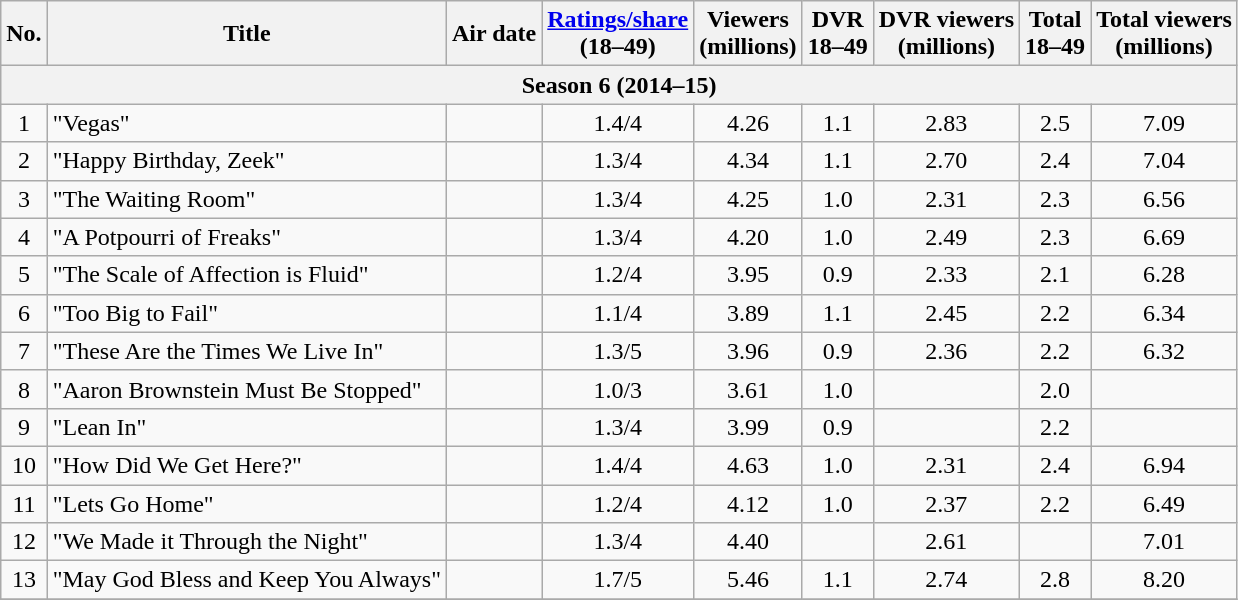<table class="wikitable plainrowheaders sortable" style="text-align:center;">
<tr>
<th scope="col">No.</th>
<th scope="col">Title</th>
<th scope="col">Air date</th>
<th scope="col"><a href='#'>Ratings/share</a><br>(18–49)</th>
<th scope="col">Viewers<br>(millions)</th>
<th scope="col">DVR<br>18–49</th>
<th scope="col">DVR viewers<br>(millions)</th>
<th scope="col">Total<br>18–49</th>
<th scope="col">Total viewers<br>(millions)</th>
</tr>
<tr>
<th colspan="9">Season 6 (2014–15)</th>
</tr>
<tr>
<td scope="row">1</td>
<td style="text-align:left;">"Vegas"</td>
<td></td>
<td>1.4/4</td>
<td>4.26</td>
<td>1.1</td>
<td>2.83</td>
<td>2.5</td>
<td>7.09</td>
</tr>
<tr>
<td scope="row">2</td>
<td style="text-align:left;">"Happy Birthday, Zeek"</td>
<td></td>
<td>1.3/4</td>
<td>4.34</td>
<td>1.1</td>
<td>2.70</td>
<td>2.4</td>
<td>7.04</td>
</tr>
<tr>
<td scope="row">3</td>
<td style="text-align:left;">"The Waiting Room"</td>
<td></td>
<td>1.3/4</td>
<td>4.25</td>
<td>1.0</td>
<td>2.31</td>
<td>2.3</td>
<td>6.56</td>
</tr>
<tr>
<td scope="row">4</td>
<td style="text-align:left;">"A Potpourri of Freaks"</td>
<td></td>
<td>1.3/4</td>
<td>4.20</td>
<td>1.0</td>
<td>2.49</td>
<td>2.3</td>
<td>6.69</td>
</tr>
<tr>
<td scope="row">5</td>
<td style="text-align:left;">"The Scale of Affection is Fluid"</td>
<td></td>
<td>1.2/4</td>
<td>3.95</td>
<td>0.9</td>
<td>2.33</td>
<td>2.1</td>
<td>6.28</td>
</tr>
<tr>
<td scope="row">6</td>
<td style="text-align:left;">"Too Big to Fail"</td>
<td></td>
<td>1.1/4</td>
<td>3.89</td>
<td>1.1</td>
<td>2.45</td>
<td>2.2</td>
<td>6.34</td>
</tr>
<tr>
<td scope="row">7</td>
<td style="text-align:left;">"These Are the Times We Live In"</td>
<td></td>
<td>1.3/5</td>
<td>3.96</td>
<td>0.9</td>
<td>2.36</td>
<td>2.2</td>
<td>6.32</td>
</tr>
<tr>
<td scope="row">8</td>
<td style="text-align:left;">"Aaron Brownstein Must Be Stopped"</td>
<td></td>
<td>1.0/3</td>
<td>3.61</td>
<td>1.0</td>
<td></td>
<td>2.0</td>
<td></td>
</tr>
<tr>
<td scope="row">9</td>
<td style="text-align:left;">"Lean In"</td>
<td></td>
<td>1.3/4</td>
<td>3.99</td>
<td>0.9</td>
<td></td>
<td>2.2</td>
<td></td>
</tr>
<tr>
<td scope="row">10</td>
<td style="text-align:left;">"How Did We Get Here?"</td>
<td></td>
<td>1.4/4</td>
<td>4.63</td>
<td>1.0</td>
<td>2.31</td>
<td>2.4</td>
<td>6.94</td>
</tr>
<tr>
<td scope="row">11</td>
<td style="text-align:left;">"Lets Go Home"</td>
<td></td>
<td>1.2/4</td>
<td>4.12</td>
<td>1.0</td>
<td>2.37</td>
<td>2.2</td>
<td>6.49</td>
</tr>
<tr>
<td scope="row">12</td>
<td style="text-align:left;">"We Made it Through the Night"</td>
<td></td>
<td>1.3/4</td>
<td>4.40</td>
<td></td>
<td>2.61</td>
<td></td>
<td>7.01</td>
</tr>
<tr>
<td scope="row">13</td>
<td style="text-align:left;">"May God Bless and Keep You Always"</td>
<td></td>
<td>1.7/5</td>
<td>5.46</td>
<td>1.1</td>
<td>2.74</td>
<td>2.8</td>
<td>8.20</td>
</tr>
<tr>
</tr>
</table>
